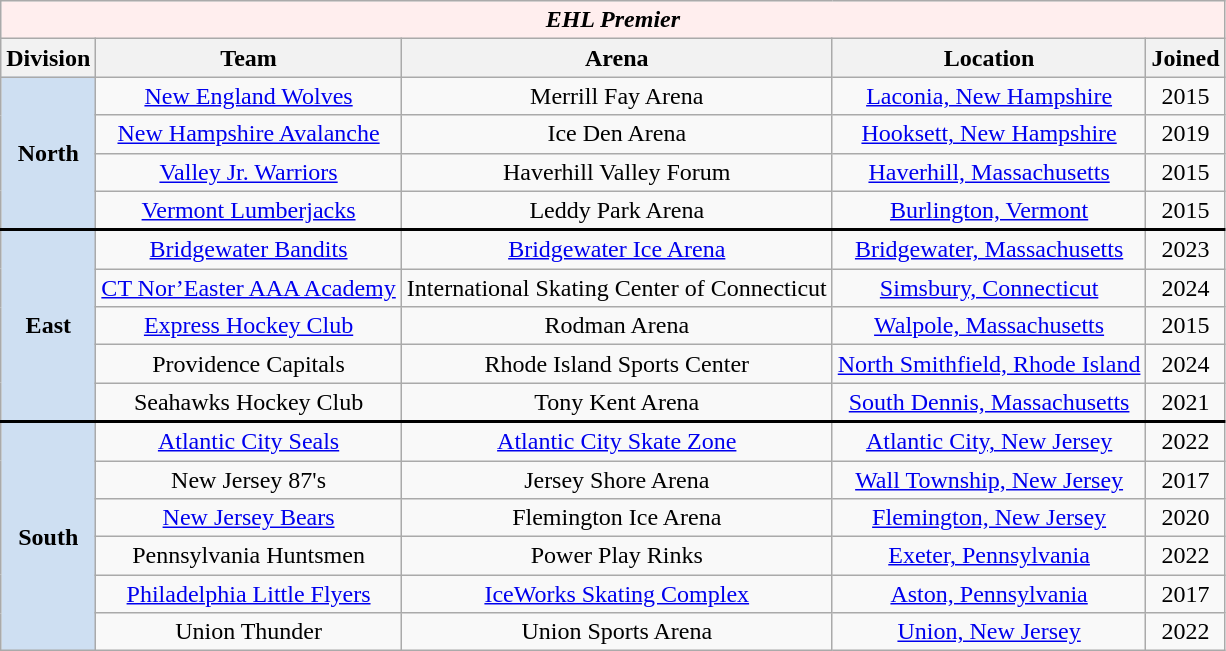<table class="wikitable" style="text-align:center">
<tr bgcolor="#ffeeee">
<td colspan="5"><strong><em>EHL Premier</em></strong></td>
</tr>
<tr>
<th>Division</th>
<th>Team</th>
<th>Arena</th>
<th>Location</th>
<th>Joined</th>
</tr>
<tr>
<th rowspan=4 style=background:#cedff2;>North</th>
<td><a href='#'>New England Wolves</a></td>
<td>Merrill Fay Arena</td>
<td><a href='#'>Laconia, New Hampshire</a></td>
<td>2015</td>
</tr>
<tr>
<td><a href='#'>New Hampshire Avalanche</a></td>
<td>Ice Den Arena</td>
<td><a href='#'>Hooksett, New Hampshire</a></td>
<td>2019</td>
</tr>
<tr>
<td><a href='#'>Valley Jr. Warriors</a></td>
<td>Haverhill Valley Forum</td>
<td><a href='#'>Haverhill, Massachusetts</a></td>
<td>2015</td>
</tr>
<tr style="border-bottom: 2px solid black;">
<td><a href='#'>Vermont Lumberjacks</a></td>
<td>Leddy Park Arena</td>
<td><a href='#'>Burlington, Vermont</a></td>
<td>2015</td>
</tr>
<tr style="border-top: 2px solid black;">
<th rowspan="5" style="background:#cedff2;">East</th>
<td><a href='#'>Bridgewater Bandits</a></td>
<td><a href='#'>Bridgewater Ice Arena</a></td>
<td><a href='#'>Bridgewater, Massachusetts</a></td>
<td>2023</td>
</tr>
<tr>
<td><a href='#'>CT Nor’Easter AAA Academy</a></td>
<td>International Skating Center of Connecticut</td>
<td><a href='#'>Simsbury, Connecticut</a></td>
<td>2024</td>
</tr>
<tr>
<td><a href='#'>Express Hockey Club</a></td>
<td>Rodman Arena</td>
<td><a href='#'>Walpole, Massachusetts</a></td>
<td>2015</td>
</tr>
<tr>
<td>Providence Capitals</td>
<td>Rhode Island Sports Center</td>
<td><a href='#'>North Smithfield, Rhode Island</a></td>
<td>2024</td>
</tr>
<tr -style="border-bottom: 2px solid black;">
<td>Seahawks Hockey Club</td>
<td>Tony Kent Arena</td>
<td><a href='#'>South Dennis, Massachusetts</a></td>
<td>2021</td>
</tr>
<tr style="border-top: 2px solid black;">
<th rowspan=6 style=background:#cedff2;>South</th>
<td><a href='#'>Atlantic City Seals</a></td>
<td><a href='#'>Atlantic City Skate Zone</a></td>
<td><a href='#'>Atlantic City, New Jersey</a></td>
<td>2022</td>
</tr>
<tr>
<td>New Jersey 87's</td>
<td>Jersey Shore Arena</td>
<td><a href='#'>Wall Township, New Jersey</a></td>
<td>2017</td>
</tr>
<tr>
<td><a href='#'>New Jersey Bears</a></td>
<td>Flemington Ice Arena</td>
<td><a href='#'>Flemington, New Jersey</a></td>
<td>2020</td>
</tr>
<tr>
<td>Pennsylvania Huntsmen</td>
<td>Power Play Rinks</td>
<td><a href='#'>Exeter, Pennsylvania</a></td>
<td>2022</td>
</tr>
<tr>
<td><a href='#'>Philadelphia Little Flyers</a></td>
<td><a href='#'>IceWorks Skating Complex</a></td>
<td><a href='#'>Aston, Pennsylvania</a></td>
<td>2017</td>
</tr>
<tr>
<td>Union Thunder</td>
<td>Union Sports Arena</td>
<td><a href='#'>Union, New Jersey</a></td>
<td>2022</td>
</tr>
</table>
